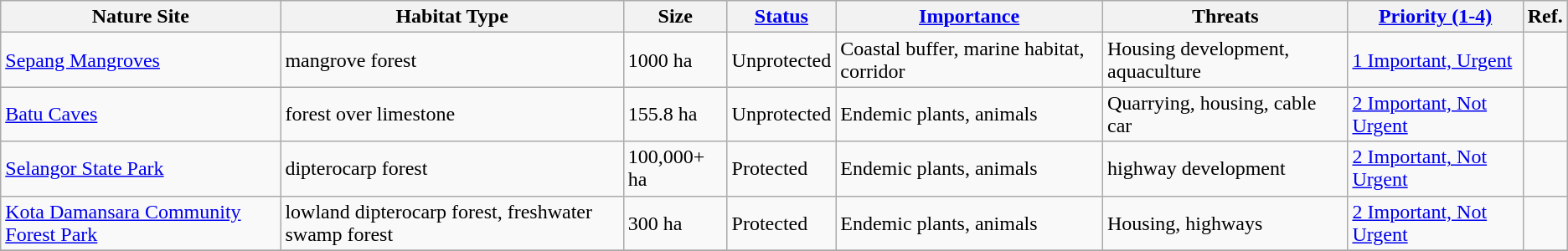<table class="wikitable sortable">
<tr>
<th>Nature Site</th>
<th>Habitat Type</th>
<th>Size</th>
<th><a href='#'>Status</a></th>
<th><a href='#'>Importance</a></th>
<th>Threats</th>
<th><a href='#'>Priority (1-4)</a></th>
<th>Ref.</th>
</tr>
<tr>
<td><a href='#'>Sepang Mangroves</a></td>
<td>mangrove forest</td>
<td>1000 ha</td>
<td>Unprotected</td>
<td>Coastal buffer, marine habitat, corridor</td>
<td>Housing development, aquaculture</td>
<td><a href='#'>1 Important, Urgent</a></td>
<td></td>
</tr>
<tr>
<td><a href='#'>Batu Caves</a></td>
<td>forest over limestone</td>
<td>155.8 ha</td>
<td>Unprotected</td>
<td>Endemic plants, animals</td>
<td>Quarrying, housing, cable car</td>
<td><a href='#'>2 Important, Not Urgent</a></td>
<td></td>
</tr>
<tr>
<td><a href='#'>Selangor State Park</a></td>
<td>dipterocarp forest</td>
<td>100,000+ ha</td>
<td>Protected</td>
<td>Endemic plants, animals</td>
<td>highway development</td>
<td><a href='#'>2 Important, Not Urgent</a></td>
<td></td>
</tr>
<tr>
<td><a href='#'>Kota Damansara Community Forest Park</a></td>
<td>lowland dipterocarp forest, freshwater swamp forest</td>
<td>300 ha</td>
<td>Protected</td>
<td>Endemic plants, animals</td>
<td>Housing, highways</td>
<td><a href='#'>2 Important, Not Urgent</a></td>
<td></td>
</tr>
<tr>
</tr>
</table>
